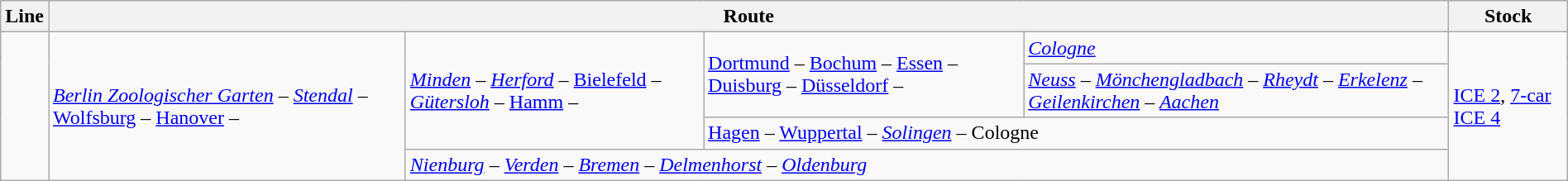<table class="wikitable" width="100%">
<tr class="hintergrundfarbe5">
<th>Line</th>
<th colspan="4">Route</th>
<th>Stock</th>
</tr>
<tr>
<td rowspan=4></td>
<td rowspan="4">   <em><a href='#'>Berlin Zoologischer Garten</a> – <a href='#'>Stendal</a></em> – <a href='#'>Wolfsburg</a> – <a href='#'>Hanover</a> –</td>
<td rowspan=3><em><a href='#'>Minden</a> – <a href='#'>Herford</a></em> – <a href='#'>Bielefeld</a> – <em><a href='#'>Gütersloh</a></em> – <a href='#'>Hamm</a> –</td>
<td rowspan=2><a href='#'>Dortmund</a> – <a href='#'>Bochum</a> – <a href='#'>Essen</a> – <a href='#'>Duisburg</a> – <em></em> <a href='#'>Düsseldorf</a> –</td>
<td><em><a href='#'>Cologne</a></em></td>
<td rowspan="4"><a href='#'>ICE 2</a>, <a href='#'>7-car ICE 4</a></td>
</tr>
<tr>
<td><em><a href='#'>Neuss</a> – <a href='#'>Mönchengladbach</a> – <a href='#'>Rheydt</a> – <a href='#'>Erkelenz</a> – <a href='#'>Geilenkirchen</a> – <a href='#'>Aachen</a></em></td>
</tr>
<tr>
<td colspan=2><a href='#'>Hagen</a> – <a href='#'>Wuppertal</a> – <em><a href='#'>Solingen</a></em> –  Cologne</td>
</tr>
<tr>
<td colspan=3><em><a href='#'>Nienburg</a> – <a href='#'>Verden</a> – <a href='#'>Bremen</a> – <a href='#'>Delmenhorst</a> – <a href='#'>Oldenburg</a></em></td>
</tr>
</table>
